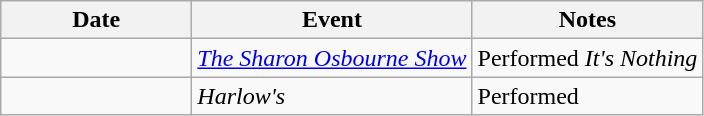<table class="wikitable sortable">
<tr>
<th style="width:120px;">Date</th>
<th>Event</th>
<th class="unsortable">Notes</th>
</tr>
<tr>
<td></td>
<td><em><a href='#'>The Sharon Osbourne Show</a></em></td>
<td>Performed <em>It's Nothing</em></td>
</tr>
<tr>
<td></td>
<td><em>Harlow's</em></td>
<td>Performed</td>
</tr>
</table>
